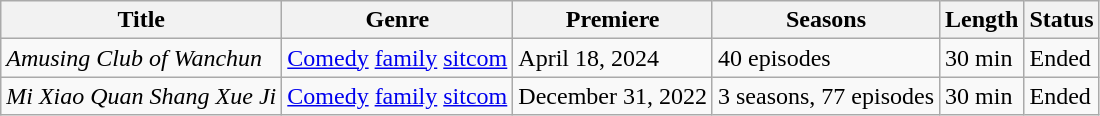<table class="wikitable sortable">
<tr>
<th>Title</th>
<th>Genre</th>
<th>Premiere</th>
<th>Seasons</th>
<th>Length</th>
<th>Status</th>
</tr>
<tr>
<td><em>Amusing Club of Wanchun</em></td>
<td><a href='#'>Comedy</a> <a href='#'>family</a> <a href='#'>sitcom</a></td>
<td>April 18, 2024</td>
<td>40 episodes</td>
<td>30 min</td>
<td>Ended</td>
</tr>
<tr>
<td><em>Mi Xiao Quan Shang Xue Ji</em></td>
<td><a href='#'>Comedy</a> <a href='#'>family</a> <a href='#'>sitcom</a></td>
<td>December 31, 2022</td>
<td>3 seasons, 77 episodes</td>
<td>30 min</td>
<td>Ended</td>
</tr>
</table>
